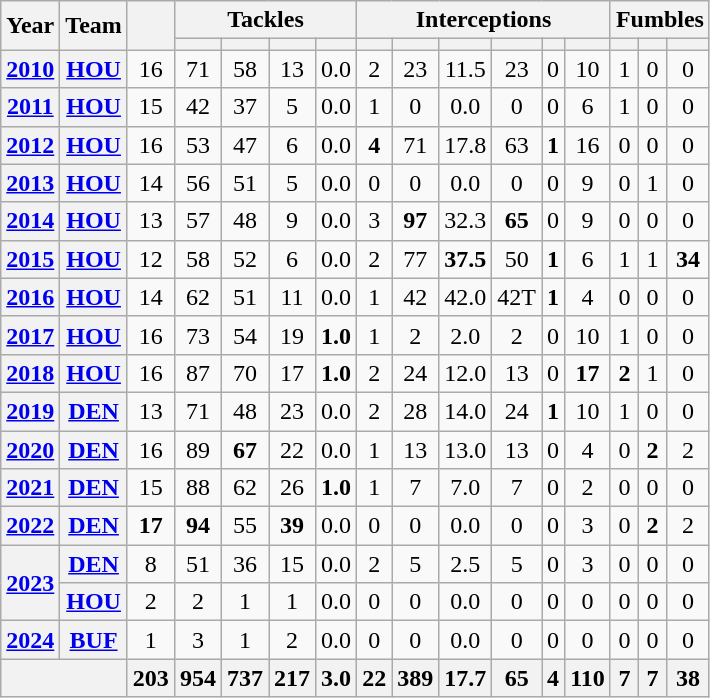<table class="wikitable" style="text-align:center;">
<tr>
<th rowspan="2">Year</th>
<th rowspan="2">Team</th>
<th rowspan="2"></th>
<th colspan="4">Tackles</th>
<th colspan="6">Interceptions</th>
<th colspan="3">Fumbles</th>
</tr>
<tr>
<th></th>
<th></th>
<th></th>
<th></th>
<th></th>
<th></th>
<th></th>
<th></th>
<th></th>
<th></th>
<th></th>
<th></th>
<th></th>
</tr>
<tr>
<th><a href='#'>2010</a></th>
<th><a href='#'>HOU</a></th>
<td>16</td>
<td>71</td>
<td>58</td>
<td>13</td>
<td>0.0</td>
<td>2</td>
<td>23</td>
<td>11.5</td>
<td>23</td>
<td>0</td>
<td>10</td>
<td>1</td>
<td>0</td>
<td>0</td>
</tr>
<tr>
<th><a href='#'>2011</a></th>
<th><a href='#'>HOU</a></th>
<td>15</td>
<td>42</td>
<td>37</td>
<td>5</td>
<td>0.0</td>
<td>1</td>
<td>0</td>
<td>0.0</td>
<td>0</td>
<td>0</td>
<td>6</td>
<td>1</td>
<td>0</td>
<td>0</td>
</tr>
<tr>
<th><a href='#'>2012</a></th>
<th><a href='#'>HOU</a></th>
<td>16</td>
<td>53</td>
<td>47</td>
<td>6</td>
<td>0.0</td>
<td><strong>4</strong></td>
<td>71</td>
<td>17.8</td>
<td>63</td>
<td><strong>1</strong></td>
<td>16</td>
<td>0</td>
<td>0</td>
<td>0</td>
</tr>
<tr>
<th><a href='#'>2013</a></th>
<th><a href='#'>HOU</a></th>
<td>14</td>
<td>56</td>
<td>51</td>
<td>5</td>
<td>0.0</td>
<td>0</td>
<td>0</td>
<td>0.0</td>
<td>0</td>
<td>0</td>
<td>9</td>
<td>0</td>
<td>1</td>
<td>0</td>
</tr>
<tr>
<th><a href='#'>2014</a></th>
<th><a href='#'>HOU</a></th>
<td>13</td>
<td>57</td>
<td>48</td>
<td>9</td>
<td>0.0</td>
<td>3</td>
<td><strong>97</strong></td>
<td>32.3</td>
<td><strong>65</strong></td>
<td>0</td>
<td>9</td>
<td>0</td>
<td>0</td>
<td>0</td>
</tr>
<tr>
<th><a href='#'>2015</a></th>
<th><a href='#'>HOU</a></th>
<td>12</td>
<td>58</td>
<td>52</td>
<td>6</td>
<td>0.0</td>
<td>2</td>
<td>77</td>
<td><strong>37.5</strong></td>
<td>50</td>
<td><strong>1</strong></td>
<td>6</td>
<td>1</td>
<td>1</td>
<td><strong>34</strong></td>
</tr>
<tr>
<th><a href='#'>2016</a></th>
<th><a href='#'>HOU</a></th>
<td>14</td>
<td>62</td>
<td>51</td>
<td>11</td>
<td>0.0</td>
<td>1</td>
<td>42</td>
<td>42.0</td>
<td>42T</td>
<td><strong>1</strong></td>
<td>4</td>
<td>0</td>
<td>0</td>
<td>0</td>
</tr>
<tr>
<th><a href='#'>2017</a></th>
<th><a href='#'>HOU</a></th>
<td>16</td>
<td>73</td>
<td>54</td>
<td>19</td>
<td><strong>1.0</strong></td>
<td>1</td>
<td>2</td>
<td>2.0</td>
<td>2</td>
<td>0</td>
<td>10</td>
<td>1</td>
<td>0</td>
<td>0</td>
</tr>
<tr>
<th><a href='#'>2018</a></th>
<th><a href='#'>HOU</a></th>
<td>16</td>
<td>87</td>
<td>70</td>
<td>17</td>
<td><strong>1.0</strong></td>
<td>2</td>
<td>24</td>
<td>12.0</td>
<td>13</td>
<td>0</td>
<td><strong>17</strong></td>
<td><strong>2</strong></td>
<td>1</td>
<td>0</td>
</tr>
<tr>
<th><a href='#'>2019</a></th>
<th><a href='#'>DEN</a></th>
<td>13</td>
<td>71</td>
<td>48</td>
<td>23</td>
<td>0.0</td>
<td>2</td>
<td>28</td>
<td>14.0</td>
<td>24</td>
<td><strong>1</strong></td>
<td>10</td>
<td>1</td>
<td>0</td>
<td>0</td>
</tr>
<tr>
<th><a href='#'>2020</a></th>
<th><a href='#'>DEN</a></th>
<td>16</td>
<td>89</td>
<td><strong>67</strong></td>
<td>22</td>
<td>0.0</td>
<td>1</td>
<td>13</td>
<td>13.0</td>
<td>13</td>
<td>0</td>
<td>4</td>
<td>0</td>
<td><strong>2</strong></td>
<td>2</td>
</tr>
<tr>
<th><a href='#'>2021</a></th>
<th><a href='#'>DEN</a></th>
<td>15</td>
<td>88</td>
<td>62</td>
<td>26</td>
<td><strong>1.0</strong></td>
<td>1</td>
<td>7</td>
<td>7.0</td>
<td>7</td>
<td>0</td>
<td>2</td>
<td>0</td>
<td>0</td>
<td>0</td>
</tr>
<tr>
<th><a href='#'>2022</a></th>
<th><a href='#'>DEN</a></th>
<td><strong>17</strong></td>
<td><strong>94</strong></td>
<td>55</td>
<td><strong>39</strong></td>
<td>0.0</td>
<td>0</td>
<td>0</td>
<td>0.0</td>
<td>0</td>
<td>0</td>
<td>3</td>
<td>0</td>
<td><strong>2</strong></td>
<td>2</td>
</tr>
<tr>
<th rowspan="2"><a href='#'>2023</a></th>
<th><a href='#'>DEN</a></th>
<td>8</td>
<td>51</td>
<td>36</td>
<td>15</td>
<td>0.0</td>
<td>2</td>
<td>5</td>
<td>2.5</td>
<td>5</td>
<td>0</td>
<td>3</td>
<td>0</td>
<td>0</td>
<td>0</td>
</tr>
<tr>
<th><a href='#'>HOU</a></th>
<td>2</td>
<td>2</td>
<td>1</td>
<td>1</td>
<td>0.0</td>
<td>0</td>
<td>0</td>
<td>0.0</td>
<td>0</td>
<td>0</td>
<td>0</td>
<td>0</td>
<td>0</td>
<td>0</td>
</tr>
<tr>
<th><a href='#'>2024</a></th>
<th><a href='#'>BUF</a></th>
<td>1</td>
<td>3</td>
<td>1</td>
<td>2</td>
<td>0.0</td>
<td>0</td>
<td>0</td>
<td>0.0</td>
<td>0</td>
<td>0</td>
<td>0</td>
<td>0</td>
<td>0</td>
<td>0</td>
</tr>
<tr>
<th colspan="2"></th>
<th>203</th>
<th>954</th>
<th>737</th>
<th>217</th>
<th>3.0</th>
<th>22</th>
<th>389</th>
<th>17.7</th>
<th>65</th>
<th>4</th>
<th>110</th>
<th>7</th>
<th>7</th>
<th>38</th>
</tr>
</table>
